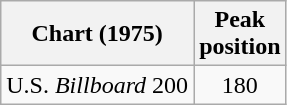<table class="wikitable sortable">
<tr>
<th>Chart (1975)</th>
<th>Peak<br>position</th>
</tr>
<tr>
<td>U.S. <em>Billboard</em> 200</td>
<td align="center">180</td>
</tr>
</table>
